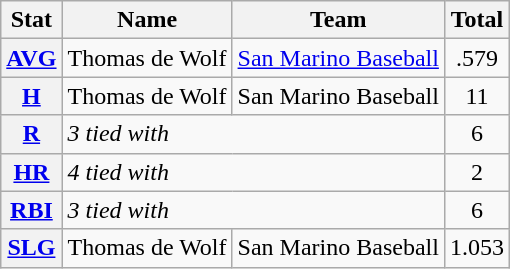<table class=wikitable>
<tr>
<th scope="col">Stat</th>
<th scope="col">Name</th>
<th scope="col">Team</th>
<th scope="col">Total</th>
</tr>
<tr>
<th scope="row"><a href='#'>AVG</a></th>
<td> Thomas de Wolf</td>
<td> <a href='#'>San Marino Baseball</a></td>
<td align=center>.579</td>
</tr>
<tr>
<th scope="row"><a href='#'>H</a></th>
<td> Thomas de Wolf</td>
<td> San Marino Baseball</td>
<td align=center>11</td>
</tr>
<tr>
<th scope="row"><a href='#'>R</a></th>
<td colspan=2><em>3 tied with</em></td>
<td align=center>6</td>
</tr>
<tr>
<th scope="row"><a href='#'>HR</a></th>
<td colspan=2><em>4 tied with</em></td>
<td align=center>2</td>
</tr>
<tr>
<th scope="row"><a href='#'>RBI</a></th>
<td colspan=2><em>3 tied with</em></td>
<td align=center>6</td>
</tr>
<tr>
<th scope="row"><a href='#'>SLG</a></th>
<td> Thomas de Wolf</td>
<td> San Marino Baseball</td>
<td align=center>1.053</td>
</tr>
</table>
